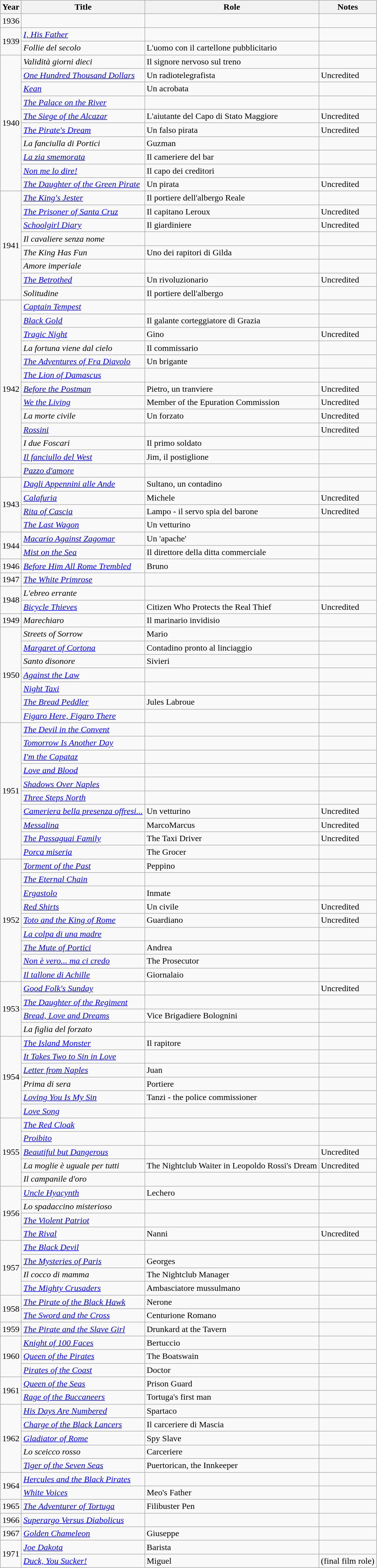<table class="wikitable sortable">
<tr>
<th>Year</th>
<th>Title</th>
<th>Role</th>
<th class="unsortable">Notes</th>
</tr>
<tr>
<td>1936</td>
<td><em></em></td>
<td></td>
<td></td>
</tr>
<tr>
<td rowspan=2>1939</td>
<td><em><a href='#'>I, His Father</a></em></td>
<td></td>
<td></td>
</tr>
<tr>
<td><em>Follie del secolo</em></td>
<td>L'uomo con il cartellone pubblicitario</td>
<td></td>
</tr>
<tr>
<td rowspan=10>1940</td>
<td><em>Validità giorni dieci</em></td>
<td>Il signore nervoso sul treno</td>
<td></td>
</tr>
<tr>
<td><em><a href='#'>One Hundred Thousand Dollars</a></em></td>
<td>Un radiotelegrafista</td>
<td>Uncredited</td>
</tr>
<tr>
<td><em><a href='#'>Kean</a></em></td>
<td>Un acrobata</td>
<td></td>
</tr>
<tr>
<td><em><a href='#'>The Palace on the River</a></em></td>
<td></td>
<td></td>
</tr>
<tr>
<td><em><a href='#'>The Siege of the Alcazar</a></em></td>
<td>L'aiutante del Capo di Stato Maggiore</td>
<td>Uncredited</td>
</tr>
<tr>
<td><em><a href='#'>The Pirate's Dream</a></em></td>
<td>Un falso pirata</td>
<td>Uncredited</td>
</tr>
<tr>
<td><em>La fanciulla di Portici</em></td>
<td>Guzman</td>
<td></td>
</tr>
<tr>
<td><em><a href='#'>La zia smemorata</a></em></td>
<td>Il cameriere del bar</td>
<td></td>
</tr>
<tr>
<td><em><a href='#'>Non me lo dire!</a></em></td>
<td>Il capo dei creditori</td>
<td></td>
</tr>
<tr>
<td><em><a href='#'>The Daughter of the Green Pirate</a></em></td>
<td>Un pirata</td>
<td>Uncredited</td>
</tr>
<tr>
<td rowspan=8>1941</td>
<td><em><a href='#'>The King's Jester</a></em></td>
<td>Il portiere dell'albergo Reale</td>
<td></td>
</tr>
<tr>
<td><em><a href='#'>The Prisoner of Santa Cruz</a></em></td>
<td>Il capitano Leroux</td>
<td>Uncredited</td>
</tr>
<tr>
<td><em><a href='#'>Schoolgirl Diary</a></em></td>
<td>Il giardiniere</td>
<td>Uncredited</td>
</tr>
<tr>
<td><em>Il cavaliere senza nome</em></td>
<td></td>
<td></td>
</tr>
<tr>
<td><em>The King Has Fun</em></td>
<td>Uno dei rapitori di Gilda</td>
<td></td>
</tr>
<tr>
<td><em>Amore imperiale</em></td>
<td></td>
<td></td>
</tr>
<tr>
<td><em><a href='#'>The Betrothed</a></em></td>
<td>Un rivoluzionario</td>
<td>Uncredited</td>
</tr>
<tr>
<td><em>Solitudine</em></td>
<td>Il portiere dell'albergo</td>
<td></td>
</tr>
<tr>
<td rowspan=13>1942</td>
<td><em><a href='#'>Captain Tempest</a></em></td>
<td></td>
<td></td>
</tr>
<tr>
<td><em><a href='#'>Black Gold</a></em></td>
<td>Il galante corteggiatore di Grazia</td>
<td></td>
</tr>
<tr>
<td><em><a href='#'>Tragic Night</a></em></td>
<td>Gino</td>
<td>Uncredited</td>
</tr>
<tr>
<td><em>La fortuna viene dal cielo</em></td>
<td>Il commissario</td>
<td></td>
</tr>
<tr>
<td><em><a href='#'>The Adventures of Fra Diavolo</a></em></td>
<td>Un brigante</td>
<td></td>
</tr>
<tr>
<td><em><a href='#'>The Lion of Damascus</a></em></td>
<td></td>
<td></td>
</tr>
<tr>
<td><em><a href='#'>Before the Postman</a></em></td>
<td>Pietro, un tranviere</td>
<td>Uncredited</td>
</tr>
<tr>
<td><em><a href='#'>We the Living</a></em></td>
<td>Member of the Epuration Commission</td>
<td>Uncredited</td>
</tr>
<tr>
<td><em>La morte civile</em></td>
<td>Un forzato</td>
<td>Uncredited</td>
</tr>
<tr>
<td><em><a href='#'>Rossini</a></em></td>
<td></td>
<td>Uncredited</td>
</tr>
<tr>
<td><em>I due Foscari</em></td>
<td>Il primo soldato</td>
<td></td>
</tr>
<tr>
<td><em><a href='#'>Il fanciullo del West</a></em></td>
<td>Jim, il postiglione</td>
<td></td>
</tr>
<tr>
<td><em><a href='#'>Pazzo d'amore</a></em></td>
<td></td>
<td></td>
</tr>
<tr>
<td rowspan=4>1943</td>
<td><em><a href='#'>Dagli Appennini alle Ande</a></em></td>
<td>Sultano, un contadino</td>
<td></td>
</tr>
<tr>
<td><em><a href='#'>Calafuria</a></em></td>
<td>Michele</td>
<td>Uncredited</td>
</tr>
<tr>
<td><em><a href='#'>Rita of Cascia</a></em></td>
<td>Lampo - il servo spia del barone</td>
<td>Uncredited</td>
</tr>
<tr>
<td><em><a href='#'>The Last Wagon</a></em></td>
<td>Un vetturino</td>
<td></td>
</tr>
<tr>
<td rowspan=2>1944</td>
<td><em><a href='#'>Macario Against Zagomar</a></em></td>
<td>Un 'apache'</td>
<td></td>
</tr>
<tr>
<td><em><a href='#'>Mist on the Sea</a></em></td>
<td>Il direttore della ditta commerciale</td>
<td></td>
</tr>
<tr>
<td>1946</td>
<td><em><a href='#'>Before Him All Rome Trembled</a></em></td>
<td>Bruno</td>
<td></td>
</tr>
<tr>
<td>1947</td>
<td><em><a href='#'>The White Primrose</a></em></td>
<td></td>
<td></td>
</tr>
<tr>
<td rowspan=2>1948</td>
<td><em>L'ebreo errante</em></td>
<td></td>
<td></td>
</tr>
<tr>
<td><em><a href='#'>Bicycle Thieves</a></em></td>
<td>Citizen Who Protects the Real Thief</td>
<td>Uncredited</td>
</tr>
<tr>
<td>1949</td>
<td><em>Marechiaro</em></td>
<td>Il marinario invidisio</td>
<td></td>
</tr>
<tr>
<td rowspan=7>1950</td>
<td><em>Streets of Sorrow</em></td>
<td>Mario</td>
<td></td>
</tr>
<tr>
<td><em><a href='#'>Margaret of Cortona</a></em></td>
<td>Contadino pronto al linciaggio</td>
<td></td>
</tr>
<tr>
<td><em>Santo disonore</em></td>
<td>Sivieri</td>
<td></td>
</tr>
<tr>
<td><em><a href='#'>Against the Law</a></em></td>
<td></td>
<td></td>
</tr>
<tr>
<td><em><a href='#'>Night Taxi</a></em></td>
<td></td>
<td></td>
</tr>
<tr>
<td><em><a href='#'>The Bread Peddler</a></em></td>
<td>Jules Labroue</td>
<td></td>
</tr>
<tr>
<td><em><a href='#'>Figaro Here, Figaro There</a></em></td>
<td></td>
<td></td>
</tr>
<tr>
<td rowspan=10>1951</td>
<td><em><a href='#'>The Devil in the Convent</a></em></td>
<td></td>
<td></td>
</tr>
<tr>
<td><em><a href='#'>Tomorrow Is Another Day</a></em></td>
<td></td>
<td></td>
</tr>
<tr>
<td><em><a href='#'>I'm the Capataz</a></em></td>
<td></td>
<td></td>
</tr>
<tr>
<td><em><a href='#'>Love and Blood</a></em></td>
<td></td>
<td></td>
</tr>
<tr>
<td><em><a href='#'>Shadows Over Naples</a></em></td>
<td></td>
<td></td>
</tr>
<tr>
<td><em><a href='#'>Three Steps North</a></em></td>
<td></td>
<td></td>
</tr>
<tr>
<td><em><a href='#'>Cameriera bella presenza offresi...</a></em></td>
<td>Un vetturino</td>
<td>Uncredited</td>
</tr>
<tr>
<td><em><a href='#'>Messalina</a></em></td>
<td>MarcoMarcus</td>
<td>Uncredited</td>
</tr>
<tr>
<td><em><a href='#'>The Passaguai Family</a></em></td>
<td>The Taxi Driver</td>
<td>Uncredited</td>
</tr>
<tr>
<td><em><a href='#'>Porca miseria</a></em></td>
<td>The Grocer</td>
<td></td>
</tr>
<tr>
<td rowspan=9>1952</td>
<td><em><a href='#'>Torment of the Past</a></em></td>
<td>Peppino</td>
<td></td>
</tr>
<tr>
<td><em><a href='#'>The Eternal Chain</a></em></td>
<td></td>
<td></td>
</tr>
<tr>
<td><em><a href='#'>Ergastolo</a></em></td>
<td>Inmate</td>
<td></td>
</tr>
<tr>
<td><em><a href='#'>Red Shirts</a></em></td>
<td>Un civile</td>
<td>Uncredited</td>
</tr>
<tr>
<td><em><a href='#'>Toto and the King of Rome</a></em></td>
<td>Guardiano</td>
<td>Uncredited</td>
</tr>
<tr>
<td><em><a href='#'>La colpa di una madre</a></em></td>
<td></td>
<td></td>
</tr>
<tr>
<td><em><a href='#'>The Mute of Portici</a></em></td>
<td>Andrea</td>
<td></td>
</tr>
<tr>
<td><em><a href='#'>Non è vero... ma ci credo</a></em></td>
<td>The Prosecutor</td>
<td></td>
</tr>
<tr>
<td><em><a href='#'>Il tallone di Achille</a></em></td>
<td>Giornalaio</td>
<td></td>
</tr>
<tr>
<td rowspan=4>1953</td>
<td><em><a href='#'>Good Folk's Sunday</a></em></td>
<td></td>
<td>Uncredited</td>
</tr>
<tr>
<td><em><a href='#'>The Daughter of the Regiment</a></em></td>
<td></td>
<td></td>
</tr>
<tr>
<td><em><a href='#'>Bread, Love and Dreams</a></em></td>
<td>Vice Brigadiere Bolognini</td>
<td></td>
</tr>
<tr>
<td><em>La figlia del forzato</em></td>
<td></td>
<td></td>
</tr>
<tr>
<td rowspan=6>1954</td>
<td><em><a href='#'>The Island Monster</a></em></td>
<td>Il rapitore</td>
<td></td>
</tr>
<tr>
<td><em><a href='#'>It Takes Two to Sin in Love</a></em></td>
<td></td>
<td></td>
</tr>
<tr>
<td><em><a href='#'>Letter from Naples</a></em></td>
<td>Juan</td>
<td></td>
</tr>
<tr>
<td><em>Prima di sera</em></td>
<td>Portiere</td>
<td></td>
</tr>
<tr>
<td><em><a href='#'>Loving You Is My Sin</a></em></td>
<td>Tanzi - the police commissioner</td>
<td></td>
</tr>
<tr>
<td><em><a href='#'>Love Song</a></em></td>
<td></td>
<td></td>
</tr>
<tr>
<td rowspan=5>1955</td>
<td><em><a href='#'>The Red Cloak</a></em></td>
<td></td>
<td></td>
</tr>
<tr>
<td><em><a href='#'>Proibito</a></em></td>
<td></td>
<td></td>
</tr>
<tr>
<td><em><a href='#'>Beautiful but Dangerous</a></em></td>
<td></td>
<td>Uncredited</td>
</tr>
<tr>
<td><em>La moglie è uguale per tutti</em></td>
<td>The Nightclub Waiter in Leopoldo Rossi's Dream</td>
<td>Uncredited</td>
</tr>
<tr>
<td><em>Il campanile d'oro</em></td>
<td></td>
<td></td>
</tr>
<tr>
<td rowspan=4>1956</td>
<td><em><a href='#'>Uncle Hyacynth</a></em></td>
<td>Lechero</td>
<td></td>
</tr>
<tr>
<td><em>Lo spadaccino misterioso</em></td>
<td></td>
<td></td>
</tr>
<tr>
<td><em><a href='#'>The Violent Patriot</a></em></td>
<td></td>
<td></td>
</tr>
<tr>
<td><em><a href='#'>The Rival</a></em></td>
<td>Nanni</td>
<td>Uncredited</td>
</tr>
<tr>
<td rowspan=4>1957</td>
<td><em><a href='#'>The Black Devil</a></em></td>
<td></td>
<td></td>
</tr>
<tr>
<td><em><a href='#'>The Mysteries of Paris</a></em></td>
<td>Georges</td>
<td></td>
</tr>
<tr>
<td><em>Il cocco di mamma</em></td>
<td>The Nightclub Manager</td>
<td></td>
</tr>
<tr>
<td><em><a href='#'>The Mighty Crusaders</a></em></td>
<td>Ambasciatore mussulmano</td>
<td></td>
</tr>
<tr>
<td rowspan=2>1958</td>
<td><em><a href='#'>The Pirate of the Black Hawk</a></em></td>
<td>Nerone</td>
<td></td>
</tr>
<tr>
<td><em><a href='#'>The Sword and the Cross</a></em></td>
<td>Centurione Romano</td>
<td></td>
</tr>
<tr>
<td>1959</td>
<td><em><a href='#'>The Pirate and the Slave Girl</a></em></td>
<td>Drunkard at the Tavern</td>
<td></td>
</tr>
<tr>
<td rowspan=3>1960</td>
<td><em><a href='#'>Knight of 100 Faces</a></em></td>
<td>Bertuccio</td>
<td></td>
</tr>
<tr>
<td><em><a href='#'>Queen of the Pirates</a></em></td>
<td>The Boatswain</td>
<td></td>
</tr>
<tr>
<td><em><a href='#'>Pirates of the Coast</a></em></td>
<td>Doctor</td>
<td></td>
</tr>
<tr>
<td rowspan=2>1961</td>
<td><em><a href='#'>Queen of the Seas</a></em></td>
<td>Prison Guard</td>
<td></td>
</tr>
<tr>
<td><em><a href='#'>Rage of the Buccaneers</a></em></td>
<td>Tortuga's first man</td>
<td></td>
</tr>
<tr>
<td rowspan=5>1962</td>
<td><em><a href='#'>His Days Are Numbered</a></em></td>
<td>Spartaco</td>
<td></td>
</tr>
<tr>
<td><em><a href='#'>Charge of the Black Lancers</a></em></td>
<td>Il carceriere di Mascia</td>
<td></td>
</tr>
<tr>
<td><em><a href='#'>Gladiator of Rome</a></em></td>
<td>Spy Slave</td>
<td></td>
</tr>
<tr>
<td><em>Lo sceicco rosso</em></td>
<td>Carceriere</td>
<td></td>
</tr>
<tr>
<td><em><a href='#'>Tiger of the Seven Seas</a></em></td>
<td>Puertorican, the Innkeeper</td>
<td></td>
</tr>
<tr>
<td rowspan=2>1964</td>
<td><em><a href='#'>Hercules and the Black Pirates</a></em></td>
<td></td>
<td></td>
</tr>
<tr>
<td><em><a href='#'>White Voices</a></em></td>
<td>Meo's Father</td>
<td></td>
</tr>
<tr>
<td>1965</td>
<td><em><a href='#'>The Adventurer of Tortuga</a></em></td>
<td>Filibuster Pen</td>
<td></td>
</tr>
<tr>
<td>1966</td>
<td><em><a href='#'>Superargo Versus Diabolicus</a></em></td>
<td></td>
<td></td>
</tr>
<tr>
<td>1967</td>
<td><em><a href='#'>Golden Chameleon</a></em></td>
<td>Giuseppe</td>
<td></td>
</tr>
<tr>
<td rowspan=2>1971</td>
<td><em><a href='#'>Joe Dakota</a></em></td>
<td>Barista</td>
<td></td>
</tr>
<tr>
<td><em><a href='#'>Duck, You Sucker!</a></em></td>
<td>Miguel</td>
<td>(final film role)</td>
</tr>
</table>
